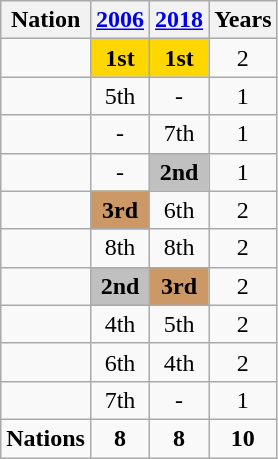<table class="wikitable" style="text-align:center">
<tr>
<th>Nation</th>
<th><a href='#'>2006</a></th>
<th><a href='#'>2018</a></th>
<th>Years</th>
</tr>
<tr>
<td align=left></td>
<td bgcolor=gold><strong>1st</strong></td>
<td bgcolor=gold><strong>1st</strong></td>
<td>2</td>
</tr>
<tr>
<td align=left></td>
<td>5th</td>
<td>-</td>
<td>1</td>
</tr>
<tr>
<td align=left></td>
<td>-</td>
<td>7th</td>
<td>1</td>
</tr>
<tr>
<td align=left></td>
<td>-</td>
<td bgcolor=silver><strong>2nd</strong></td>
<td>1</td>
</tr>
<tr>
<td align=left></td>
<td bgcolor=#cc9966><strong>3rd</strong></td>
<td>6th</td>
<td>2</td>
</tr>
<tr>
<td align=left></td>
<td>8th</td>
<td>8th</td>
<td>2</td>
</tr>
<tr>
<td align=left></td>
<td bgcolor=silver><strong>2nd</strong></td>
<td bgcolor=#cc9966><strong>3rd</strong></td>
<td>2</td>
</tr>
<tr>
<td align=left></td>
<td>4th</td>
<td>5th</td>
<td>2</td>
</tr>
<tr>
<td align=left></td>
<td>6th</td>
<td>4th</td>
<td>2</td>
</tr>
<tr>
<td align=left></td>
<td>7th</td>
<td>-</td>
<td>1</td>
</tr>
<tr>
<td><strong>Nations</strong></td>
<td><strong>8</strong></td>
<td><strong>8</strong></td>
<td><strong>10</strong></td>
</tr>
</table>
